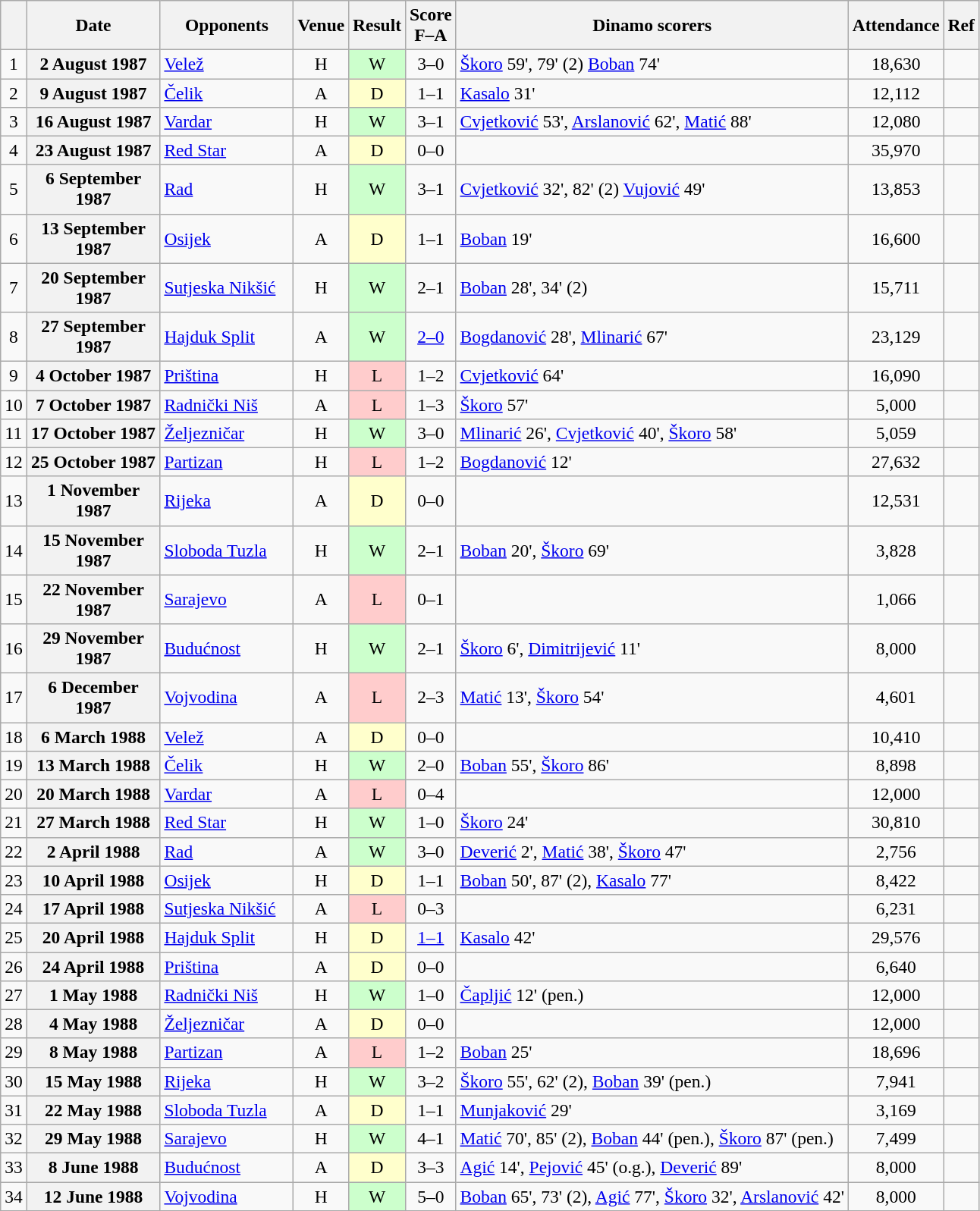<table class="wikitable plainrowheaders sortable" style="text-align:center; font-size:98%;">
<tr>
<th></th>
<th scope="col" width="110">Date</th>
<th scope="col" width="110">Opponents</th>
<th scope="col">Venue</th>
<th scope="col">Result</th>
<th scope="col">Score<br>F–A</th>
<th scope="col">Dinamo scorers</th>
<th scope="col">Attendance</th>
<th scope="col">Ref</th>
</tr>
<tr>
<td>1</td>
<th scope="row">2 August 1987</th>
<td align="left"><a href='#'>Velež</a></td>
<td>H</td>
<td style="background:#cfc">W</td>
<td>3–0</td>
<td align="left"><a href='#'>Škoro</a> 59', 79' (2) <a href='#'>Boban</a> 74'</td>
<td>18,630</td>
<td></td>
</tr>
<tr>
<td>2</td>
<th scope="row">9 August 1987</th>
<td align="left"><a href='#'>Čelik</a></td>
<td>A</td>
<td style="background:#ffc">D</td>
<td>1–1</td>
<td align="left"><a href='#'>Kasalo</a> 31'</td>
<td>12,112</td>
<td></td>
</tr>
<tr>
<td>3</td>
<th scope="row">16 August 1987</th>
<td align="left"><a href='#'>Vardar</a></td>
<td>H</td>
<td style="background:#cfc">W</td>
<td>3–1</td>
<td align="left"><a href='#'>Cvjetković</a> 53', <a href='#'>Arslanović</a> 62', <a href='#'>Matić</a> 88'</td>
<td>12,080</td>
<td></td>
</tr>
<tr>
<td>4</td>
<th scope="row">23 August 1987</th>
<td align="left"><a href='#'>Red Star</a></td>
<td>A</td>
<td style="background:#ffc">D</td>
<td>0–0</td>
<td align="left"></td>
<td>35,970</td>
<td></td>
</tr>
<tr>
<td>5</td>
<th scope="row">6 September 1987</th>
<td align="left"><a href='#'>Rad</a></td>
<td>H</td>
<td style="background:#cfc">W</td>
<td>3–1</td>
<td align="left"><a href='#'>Cvjetković</a> 32', 82' (2) <a href='#'>Vujović</a> 49'</td>
<td>13,853</td>
<td></td>
</tr>
<tr>
<td>6</td>
<th scope="row">13 September 1987</th>
<td align="left"><a href='#'>Osijek</a></td>
<td>A</td>
<td style="background:#ffc">D</td>
<td>1–1</td>
<td align="left"><a href='#'>Boban</a> 19'</td>
<td>16,600</td>
<td></td>
</tr>
<tr>
<td>7</td>
<th scope="row">20 September 1987</th>
<td align="left"><a href='#'>Sutjeska Nikšić</a></td>
<td>H</td>
<td style="background:#cfc">W</td>
<td>2–1</td>
<td align="left"><a href='#'>Boban</a> 28', 34' (2)</td>
<td>15,711</td>
<td></td>
</tr>
<tr>
<td>8</td>
<th scope="row">27 September 1987</th>
<td align="left"><a href='#'>Hajduk Split</a></td>
<td>A</td>
<td style="background:#cfc">W</td>
<td><a href='#'>2–0</a></td>
<td align="left"><a href='#'>Bogdanović</a> 28', <a href='#'>Mlinarić</a> 67'</td>
<td>23,129</td>
<td></td>
</tr>
<tr>
<td>9</td>
<th scope="row">4 October 1987</th>
<td align="left"><a href='#'>Priština</a></td>
<td>H</td>
<td style="background:#fcc">L</td>
<td>1–2</td>
<td align="left"><a href='#'>Cvjetković</a> 64'</td>
<td>16,090</td>
<td></td>
</tr>
<tr>
<td>10</td>
<th scope="row">7 October 1987</th>
<td align="left"><a href='#'>Radnički Niš</a></td>
<td>A</td>
<td style="background:#fcc">L</td>
<td>1–3</td>
<td align="left"><a href='#'>Škoro</a> 57'</td>
<td>5,000</td>
<td></td>
</tr>
<tr>
<td>11</td>
<th scope="row">17 October 1987</th>
<td align="left"><a href='#'>Željezničar</a></td>
<td>H</td>
<td style="background:#cfc">W</td>
<td>3–0</td>
<td align="left"><a href='#'>Mlinarić</a> 26', <a href='#'>Cvjetković</a> 40', <a href='#'>Škoro</a> 58'</td>
<td>5,059</td>
<td></td>
</tr>
<tr>
<td>12</td>
<th scope="row">25 October 1987</th>
<td align="left"><a href='#'>Partizan</a></td>
<td>H</td>
<td style="background:#fcc">L</td>
<td>1–2</td>
<td align="left"><a href='#'>Bogdanović</a> 12'</td>
<td>27,632</td>
<td></td>
</tr>
<tr>
<td>13</td>
<th scope="row">1 November 1987</th>
<td align="left"><a href='#'>Rijeka</a></td>
<td>A</td>
<td style="background:#ffc">D</td>
<td>0–0</td>
<td align="left"></td>
<td>12,531</td>
<td></td>
</tr>
<tr>
<td>14</td>
<th scope="row">15 November 1987</th>
<td align="left"><a href='#'>Sloboda Tuzla</a></td>
<td>H</td>
<td style="background:#cfc">W</td>
<td>2–1</td>
<td align="left"><a href='#'>Boban</a> 20', <a href='#'>Škoro</a> 69'</td>
<td>3,828</td>
<td></td>
</tr>
<tr>
<td>15</td>
<th scope="row">22 November 1987</th>
<td align="left"><a href='#'>Sarajevo</a></td>
<td>A</td>
<td style="background:#fcc">L</td>
<td>0–1</td>
<td align="left"></td>
<td>1,066</td>
<td></td>
</tr>
<tr>
<td>16</td>
<th scope="row">29 November 1987</th>
<td align="left"><a href='#'>Budućnost</a></td>
<td>H</td>
<td style="background:#cfc">W</td>
<td>2–1</td>
<td align="left"><a href='#'>Škoro</a> 6', <a href='#'>Dimitrijević</a> 11'</td>
<td>8,000</td>
<td></td>
</tr>
<tr>
<td>17</td>
<th scope="row">6 December 1987</th>
<td align="left"><a href='#'>Vojvodina</a></td>
<td>A</td>
<td style="background:#fcc">L</td>
<td>2–3</td>
<td align="left"><a href='#'>Matić</a> 13', <a href='#'>Škoro</a> 54'</td>
<td>4,601</td>
<td></td>
</tr>
<tr>
<td>18</td>
<th scope="row">6 March 1988</th>
<td align="left"><a href='#'>Velež</a></td>
<td>A</td>
<td style="background:#ffc">D</td>
<td>0–0</td>
<td align="left"></td>
<td>10,410</td>
<td></td>
</tr>
<tr>
<td>19</td>
<th scope="row">13 March 1988</th>
<td align="left"><a href='#'>Čelik</a></td>
<td>H</td>
<td style="background:#cfc">W</td>
<td>2–0</td>
<td align="left"><a href='#'>Boban</a> 55', <a href='#'>Škoro</a> 86'</td>
<td>8,898</td>
<td></td>
</tr>
<tr>
<td>20</td>
<th scope="row">20 March 1988</th>
<td align="left"><a href='#'>Vardar</a></td>
<td>A</td>
<td style="background:#fcc">L</td>
<td>0–4</td>
<td align="left"></td>
<td>12,000</td>
<td></td>
</tr>
<tr>
<td>21</td>
<th scope="row">27 March 1988</th>
<td align="left"><a href='#'>Red Star</a></td>
<td>H</td>
<td style="background:#cfc">W</td>
<td>1–0</td>
<td align="left"><a href='#'>Škoro</a> 24'</td>
<td>30,810</td>
<td></td>
</tr>
<tr>
<td>22</td>
<th scope="row">2 April 1988</th>
<td align="left"><a href='#'>Rad</a></td>
<td>A</td>
<td style="background:#cfc">W</td>
<td>3–0</td>
<td align="left"><a href='#'>Deverić</a> 2', <a href='#'>Matić</a> 38', <a href='#'>Škoro</a> 47'</td>
<td>2,756</td>
<td></td>
</tr>
<tr>
<td>23</td>
<th scope="row">10 April 1988</th>
<td align="left"><a href='#'>Osijek</a></td>
<td>H</td>
<td style="background:#ffc">D</td>
<td>1–1</td>
<td align="left"><a href='#'>Boban</a> 50', 87' (2), <a href='#'>Kasalo</a> 77'</td>
<td>8,422</td>
<td></td>
</tr>
<tr>
<td>24</td>
<th scope="row">17 April 1988</th>
<td align="left"><a href='#'>Sutjeska Nikšić</a></td>
<td>A</td>
<td style="background:#fcc">L</td>
<td>0–3</td>
<td align="left"></td>
<td>6,231</td>
<td></td>
</tr>
<tr>
<td>25</td>
<th scope="row">20 April 1988</th>
<td align="left"><a href='#'>Hajduk Split</a></td>
<td>H</td>
<td style="background:#ffc">D</td>
<td><a href='#'>1–1</a></td>
<td align="left"><a href='#'>Kasalo</a> 42'</td>
<td>29,576</td>
<td></td>
</tr>
<tr>
<td>26</td>
<th scope="row">24 April 1988</th>
<td align="left"><a href='#'>Priština</a></td>
<td>A</td>
<td style="background:#ffc">D</td>
<td>0–0</td>
<td align="left"></td>
<td>6,640</td>
<td></td>
</tr>
<tr>
<td>27</td>
<th scope="row">1 May 1988</th>
<td align="left"><a href='#'>Radnički Niš</a></td>
<td>H</td>
<td style="background:#cfc">W</td>
<td>1–0</td>
<td align="left"><a href='#'>Čapljić</a> 12' (pen.)</td>
<td>12,000</td>
<td></td>
</tr>
<tr>
<td>28</td>
<th scope="row">4 May 1988</th>
<td align="left"><a href='#'>Željezničar</a></td>
<td>A</td>
<td style="background:#ffc">D</td>
<td>0–0</td>
<td align="left"></td>
<td>12,000</td>
<td></td>
</tr>
<tr>
<td>29</td>
<th scope="row">8 May 1988</th>
<td align="left"><a href='#'>Partizan</a></td>
<td>A</td>
<td style="background:#fcc">L</td>
<td>1–2</td>
<td align="left"><a href='#'>Boban</a> 25'</td>
<td>18,696</td>
<td></td>
</tr>
<tr>
<td>30</td>
<th scope="row">15 May 1988</th>
<td align="left"><a href='#'>Rijeka</a></td>
<td>H</td>
<td style="background:#cfc">W</td>
<td>3–2</td>
<td align="left"><a href='#'>Škoro</a> 55', 62' (2), <a href='#'>Boban</a> 39' (pen.)</td>
<td>7,941</td>
<td></td>
</tr>
<tr>
<td>31</td>
<th scope="row">22 May 1988</th>
<td align="left"><a href='#'>Sloboda Tuzla</a></td>
<td>A</td>
<td style="background:#ffc">D</td>
<td>1–1</td>
<td align="left"><a href='#'>Munjaković</a> 29'</td>
<td>3,169</td>
<td></td>
</tr>
<tr>
<td>32</td>
<th scope="row">29 May 1988</th>
<td align="left"><a href='#'>Sarajevo</a></td>
<td>H</td>
<td style="background:#cfc">W</td>
<td>4–1</td>
<td align="left"><a href='#'>Matić</a> 70', 85' (2), <a href='#'>Boban</a> 44' (pen.), <a href='#'>Škoro</a> 87' (pen.)</td>
<td>7,499</td>
<td></td>
</tr>
<tr>
<td>33</td>
<th scope="row">8 June 1988</th>
<td align="left"><a href='#'>Budućnost</a></td>
<td>A</td>
<td style="background:#ffc">D</td>
<td>3–3</td>
<td align="left"><a href='#'>Agić</a> 14', <a href='#'>Pejović</a> 45' (o.g.), <a href='#'>Deverić</a> 89'</td>
<td>8,000</td>
<td></td>
</tr>
<tr>
<td>34</td>
<th scope="row">12 June 1988</th>
<td align="left"><a href='#'>Vojvodina</a></td>
<td>H</td>
<td style="background:#cfc">W</td>
<td>5–0</td>
<td align="left"><a href='#'>Boban</a> 65', 73' (2), <a href='#'>Agić</a> 77', <a href='#'>Škoro</a> 32', <a href='#'>Arslanović</a> 42'</td>
<td>8,000</td>
<td></td>
</tr>
<tr>
</tr>
</table>
